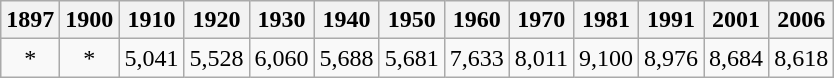<table class="wikitable">
<tr>
<th>1897</th>
<th>1900</th>
<th>1910</th>
<th>1920</th>
<th>1930</th>
<th>1940</th>
<th>1950</th>
<th>1960</th>
<th>1970</th>
<th>1981</th>
<th>1991</th>
<th>2001</th>
<th>2006</th>
</tr>
<tr style="text-align: center">
<td>*</td>
<td>*</td>
<td>5,041</td>
<td>5,528</td>
<td>6,060</td>
<td>5,688</td>
<td>5,681</td>
<td>7,633</td>
<td>8,011</td>
<td>9,100</td>
<td>8,976</td>
<td>8,684</td>
<td>8,618</td>
</tr>
</table>
